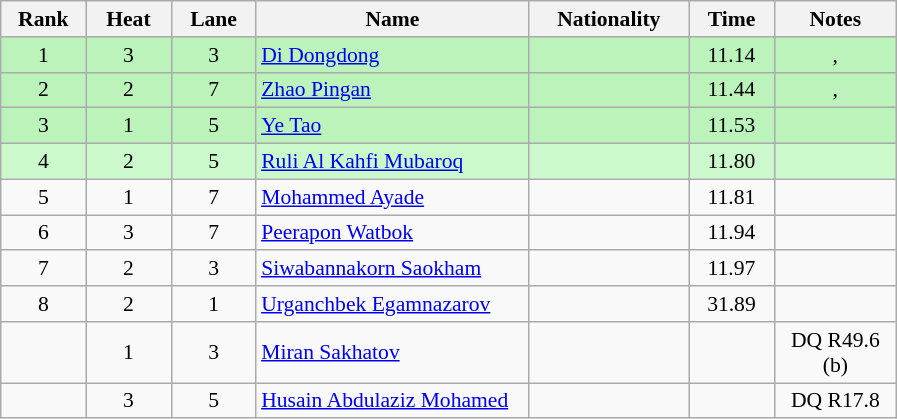<table class="wikitable sortable" style="font-size:90%; text-align:center">
<tr>
<th width="50">Rank</th>
<th width="50">Heat</th>
<th width="50">Lane</th>
<th width="175">Name</th>
<th width="100">Nationality</th>
<th width="50">Time</th>
<th width="75">Notes</th>
</tr>
<tr bgcolor="#BBF3BB">
<td>1</td>
<td>3</td>
<td>3</td>
<td align="left"><a href='#'>Di Dongdong</a></td>
<td align="left"></td>
<td>11.14</td>
<td>, </td>
</tr>
<tr bgcolor="#BBF3BB">
<td>2</td>
<td>2</td>
<td>7</td>
<td align="left"><a href='#'>Zhao Pingan</a></td>
<td align="left"></td>
<td>11.44</td>
<td>, </td>
</tr>
<tr bgcolor="#BBF3BB">
<td>3</td>
<td>1</td>
<td>5</td>
<td align="left"><a href='#'>Ye Tao</a></td>
<td align="left"></td>
<td>11.53</td>
<td></td>
</tr>
<tr bgcolor="#CCF9CC">
<td>4</td>
<td>2</td>
<td>5</td>
<td align="left"><a href='#'>Ruli Al Kahfi Mubaroq</a></td>
<td align="left"></td>
<td>11.80</td>
<td></td>
</tr>
<tr>
<td>5</td>
<td>1</td>
<td>7</td>
<td align="left"><a href='#'>Mohammed Ayade</a></td>
<td align="left"></td>
<td>11.81</td>
<td></td>
</tr>
<tr>
<td>6</td>
<td>3</td>
<td>7</td>
<td align="left"><a href='#'>Peerapon Watbok</a></td>
<td align="left"></td>
<td>11.94</td>
<td></td>
</tr>
<tr>
<td>7</td>
<td>2</td>
<td>3</td>
<td align="left"><a href='#'>Siwabannakorn Saokham</a></td>
<td align="left"></td>
<td>11.97</td>
<td></td>
</tr>
<tr>
<td>8</td>
<td>2</td>
<td>1</td>
<td align="left"><a href='#'>Urganchbek Egamnazarov</a></td>
<td align="left"></td>
<td>31.89</td>
<td></td>
</tr>
<tr>
<td></td>
<td>1</td>
<td>3</td>
<td align="left"><a href='#'>Miran Sakhatov</a></td>
<td align="left"></td>
<td></td>
<td>DQ R49.6 (b)</td>
</tr>
<tr>
<td></td>
<td>3</td>
<td>5</td>
<td align="left"><a href='#'>Husain Abdulaziz Mohamed</a></td>
<td align="left"></td>
<td></td>
<td>DQ R17.8</td>
</tr>
</table>
